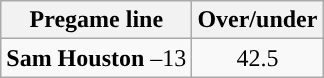<table class="wikitable">
<tr align="center">
<th>Pregame line</th>
<th>Over/under</th>
</tr>
<tr align="center">
<td><strong>Sam Houston</strong> –13</td>
<td>42.5</td>
</tr>
</table>
